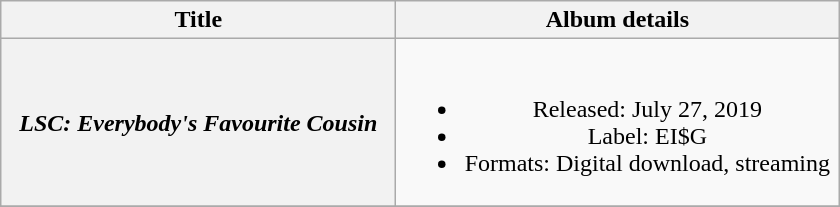<table class="wikitable plainrowheaders" style="text-align:center;">
<tr>
<th scope="col" style="width:16em;">Title</th>
<th scope="col" style="width:18em;">Album details</th>
</tr>
<tr>
<th scope="row"><em>LSC: Everybody's Favourite Cousin</em></th>
<td><br><ul><li>Released: July 27, 2019</li><li>Label: EI$G</li><li>Formats: Digital download, streaming</li></ul></td>
</tr>
<tr>
</tr>
</table>
